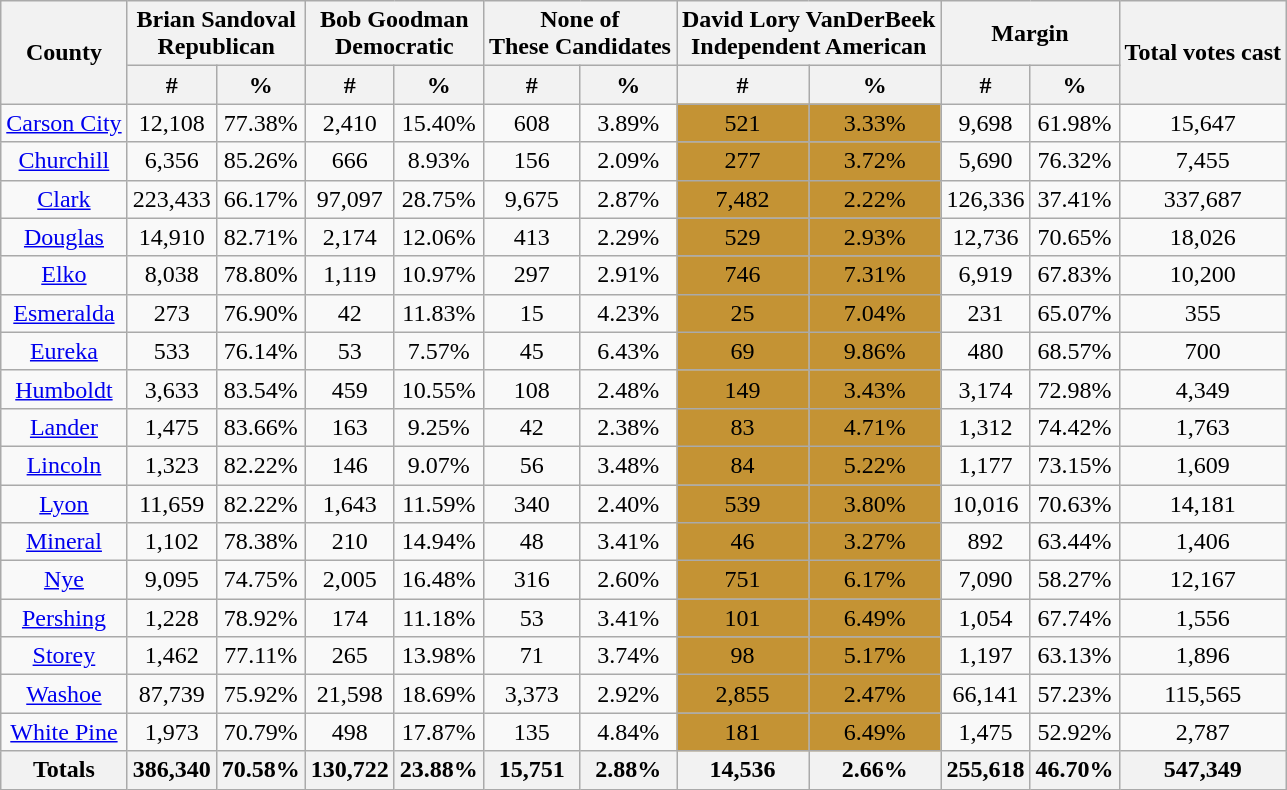<table class="wikitable sortable" style="text-align:center">
<tr>
<th rowspan="2">County</th>
<th style="text-align:center;" colspan="2">Brian Sandoval<br>Republican</th>
<th style="text-align:center;" colspan="2">Bob Goodman<br>Democratic</th>
<th style="text-align:center;" colspan="2">None of<br>These Candidates</th>
<th style="text-align:center;" colspan="2">David Lory VanDerBeek<br>Independent American</th>
<th style="text-align:center;" colspan="2">Margin</th>
<th style="text-align:center;" rowspan="2">Total votes cast</th>
</tr>
<tr>
<th style="text-align:center;" data-sort-type="number">#</th>
<th style="text-align:center;" data-sort-type="number">%</th>
<th style="text-align:center;" data-sort-type="number">#</th>
<th style="text-align:center;" data-sort-type="number">%</th>
<th style="text-align:center;" data-sort-type="number">#</th>
<th style="text-align:center;" data-sort-type="number">%</th>
<th style="text-align:center;" data-sort-type="number">#</th>
<th style="text-align:center;" data-sort-type="number">%</th>
<th style="text-align:center;" data-sort-type="number">#</th>
<th style="text-align:center;" data-sort-type="number">%</th>
</tr>
<tr style="text-align:center;">
<td><a href='#'>Carson City</a></td>
<td>12,108</td>
<td>77.38%</td>
<td>2,410</td>
<td>15.40%</td>
<td>608</td>
<td>3.89%</td>
<td bgcolor="#c49334">521</td>
<td bgcolor="#c49334">3.33%</td>
<td>9,698</td>
<td>61.98%</td>
<td>15,647</td>
</tr>
<tr style="text-align:center;">
<td><a href='#'>Churchill</a></td>
<td>6,356</td>
<td>85.26%</td>
<td>666</td>
<td>8.93%</td>
<td>156</td>
<td>2.09%</td>
<td bgcolor="#c49334">277</td>
<td bgcolor="#c49334">3.72%</td>
<td>5,690</td>
<td>76.32%</td>
<td>7,455</td>
</tr>
<tr style="text-align:center;">
<td><a href='#'>Clark</a></td>
<td>223,433</td>
<td>66.17%</td>
<td>97,097</td>
<td>28.75%</td>
<td>9,675</td>
<td>2.87%</td>
<td bgcolor="#c49334">7,482</td>
<td bgcolor="#c49334">2.22%</td>
<td>126,336</td>
<td>37.41%</td>
<td>337,687</td>
</tr>
<tr style="text-align:center;">
<td><a href='#'>Douglas</a></td>
<td>14,910</td>
<td>82.71%</td>
<td>2,174</td>
<td>12.06%</td>
<td>413</td>
<td>2.29%</td>
<td bgcolor="#c49334">529</td>
<td bgcolor="#c49334">2.93%</td>
<td>12,736</td>
<td>70.65%</td>
<td>18,026</td>
</tr>
<tr style="text-align:center;">
<td><a href='#'>Elko</a></td>
<td>8,038</td>
<td>78.80%</td>
<td>1,119</td>
<td>10.97%</td>
<td>297</td>
<td>2.91%</td>
<td bgcolor="#c49334">746</td>
<td bgcolor="#c49334">7.31%</td>
<td>6,919</td>
<td>67.83%</td>
<td>10,200</td>
</tr>
<tr style="text-align:center;">
<td><a href='#'>Esmeralda</a></td>
<td>273</td>
<td>76.90%</td>
<td>42</td>
<td>11.83%</td>
<td>15</td>
<td>4.23%</td>
<td bgcolor="#c49334">25</td>
<td bgcolor="#c49334">7.04%</td>
<td>231</td>
<td>65.07%</td>
<td>355</td>
</tr>
<tr style="text-align:center;">
<td><a href='#'>Eureka</a></td>
<td>533</td>
<td>76.14%</td>
<td>53</td>
<td>7.57%</td>
<td>45</td>
<td>6.43%</td>
<td bgcolor="#c49334">69</td>
<td bgcolor="#c49334">9.86%</td>
<td>480</td>
<td>68.57%</td>
<td>700</td>
</tr>
<tr style="text-align:center;">
<td><a href='#'>Humboldt</a></td>
<td>3,633</td>
<td>83.54%</td>
<td>459</td>
<td>10.55%</td>
<td>108</td>
<td>2.48%</td>
<td bgcolor="#c49334">149</td>
<td bgcolor="#c49334">3.43%</td>
<td>3,174</td>
<td>72.98%</td>
<td>4,349</td>
</tr>
<tr style="text-align:center;">
<td><a href='#'>Lander</a></td>
<td>1,475</td>
<td>83.66%</td>
<td>163</td>
<td>9.25%</td>
<td>42</td>
<td>2.38%</td>
<td bgcolor="#c49334">83</td>
<td bgcolor="#c49334">4.71%</td>
<td>1,312</td>
<td>74.42%</td>
<td>1,763</td>
</tr>
<tr style="text-align:center;">
<td><a href='#'>Lincoln</a></td>
<td>1,323</td>
<td>82.22%</td>
<td>146</td>
<td>9.07%</td>
<td>56</td>
<td>3.48%</td>
<td bgcolor="#c49334">84</td>
<td bgcolor="#c49334">5.22%</td>
<td>1,177</td>
<td>73.15%</td>
<td>1,609</td>
</tr>
<tr style="text-align:center;">
<td><a href='#'>Lyon</a></td>
<td>11,659</td>
<td>82.22%</td>
<td>1,643</td>
<td>11.59%</td>
<td>340</td>
<td>2.40%</td>
<td bgcolor="#c49334">539</td>
<td bgcolor="#c49334">3.80%</td>
<td>10,016</td>
<td>70.63%</td>
<td>14,181</td>
</tr>
<tr style="text-align:center;">
<td><a href='#'>Mineral</a></td>
<td>1,102</td>
<td>78.38%</td>
<td>210</td>
<td>14.94%</td>
<td>48</td>
<td>3.41%</td>
<td bgcolor="#c49334">46</td>
<td bgcolor="#c49334">3.27%</td>
<td>892</td>
<td>63.44%</td>
<td>1,406</td>
</tr>
<tr style="text-align:center;">
<td><a href='#'>Nye</a></td>
<td>9,095</td>
<td>74.75%</td>
<td>2,005</td>
<td>16.48%</td>
<td>316</td>
<td>2.60%</td>
<td bgcolor="#c49334">751</td>
<td bgcolor="#c49334">6.17%</td>
<td>7,090</td>
<td>58.27%</td>
<td>12,167</td>
</tr>
<tr style="text-align:center;">
<td><a href='#'>Pershing</a></td>
<td>1,228</td>
<td>78.92%</td>
<td>174</td>
<td>11.18%</td>
<td>53</td>
<td>3.41%</td>
<td bgcolor="#c49334">101</td>
<td bgcolor="#c49334">6.49%</td>
<td>1,054</td>
<td>67.74%</td>
<td>1,556</td>
</tr>
<tr style="text-align:center;">
<td><a href='#'>Storey</a></td>
<td>1,462</td>
<td>77.11%</td>
<td>265</td>
<td>13.98%</td>
<td>71</td>
<td>3.74%</td>
<td bgcolor="#c49334">98</td>
<td bgcolor="#c49334">5.17%</td>
<td>1,197</td>
<td>63.13%</td>
<td>1,896</td>
</tr>
<tr style="text-align:center;">
<td><a href='#'>Washoe</a></td>
<td>87,739</td>
<td>75.92%</td>
<td>21,598</td>
<td>18.69%</td>
<td>3,373</td>
<td>2.92%</td>
<td bgcolor="#c49334">2,855</td>
<td bgcolor="#c49334">2.47%</td>
<td>66,141</td>
<td>57.23%</td>
<td>115,565</td>
</tr>
<tr style="text-align:center;">
<td><a href='#'>White Pine</a></td>
<td>1,973</td>
<td>70.79%</td>
<td>498</td>
<td>17.87%</td>
<td>135</td>
<td>4.84%</td>
<td bgcolor="#c49334">181</td>
<td bgcolor="#c49334">6.49%</td>
<td>1,475</td>
<td>52.92%</td>
<td>2,787</td>
</tr>
<tr style="text-align:center;">
<th>Totals</th>
<th>386,340</th>
<th>70.58%</th>
<th>130,722</th>
<th>23.88%</th>
<th>15,751</th>
<th>2.88%</th>
<th>14,536</th>
<th>2.66%</th>
<th>255,618</th>
<th>46.70%</th>
<th>547,349</th>
</tr>
</table>
